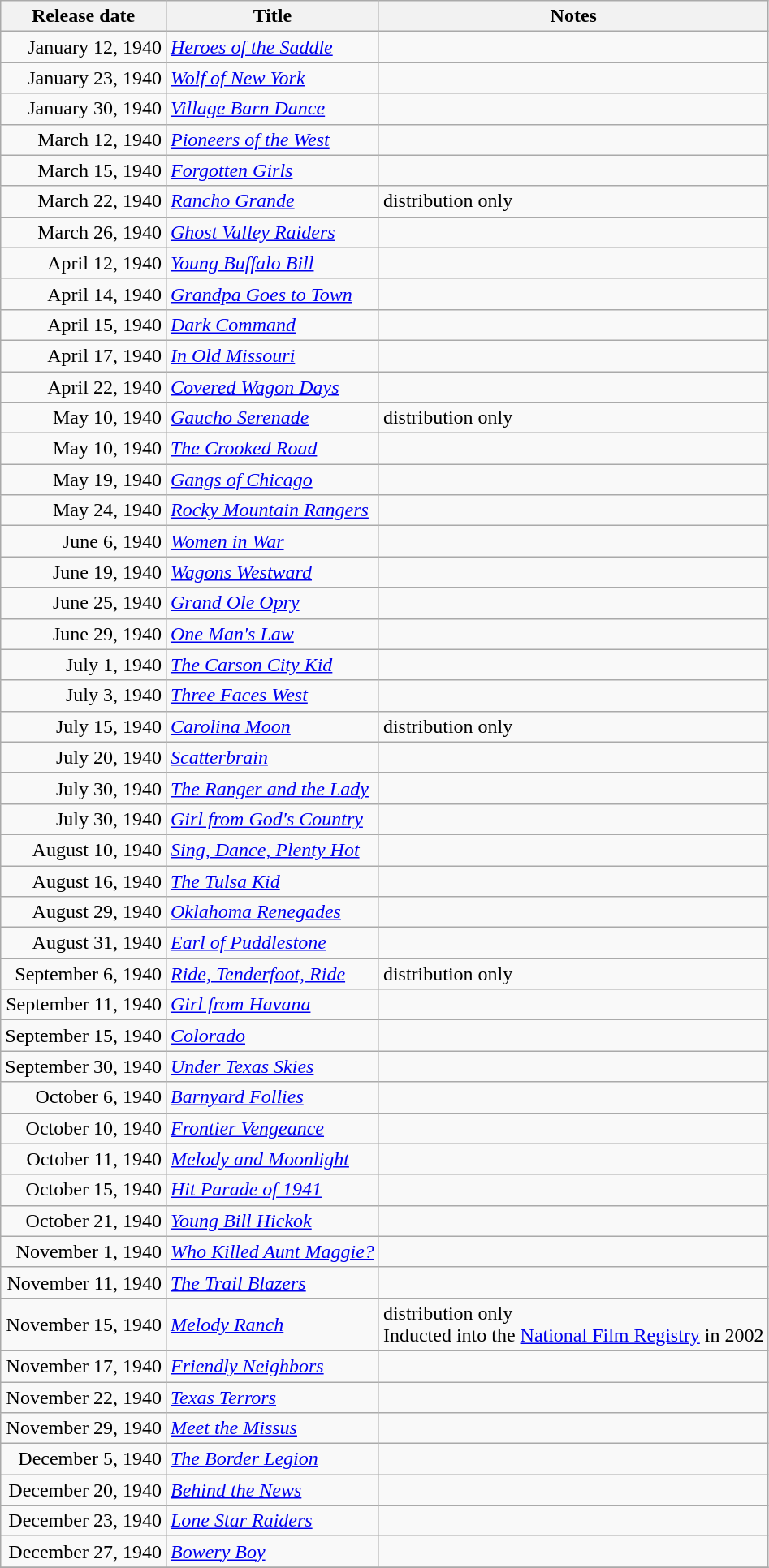<table class="wikitable sortable">
<tr>
<th>Release date</th>
<th>Title</th>
<th>Notes</th>
</tr>
<tr>
<td align="right">January 12, 1940</td>
<td><em><a href='#'>Heroes of the Saddle</a></em></td>
<td></td>
</tr>
<tr>
<td align="right">January 23, 1940</td>
<td><em><a href='#'>Wolf of New York</a></em></td>
<td></td>
</tr>
<tr>
<td align="right">January 30, 1940</td>
<td><em><a href='#'>Village Barn Dance</a></em></td>
<td></td>
</tr>
<tr>
<td align="right">March 12, 1940</td>
<td><em><a href='#'>Pioneers of the West</a></em></td>
<td></td>
</tr>
<tr>
<td align="right">March 15, 1940</td>
<td><em><a href='#'>Forgotten Girls</a></em></td>
<td></td>
</tr>
<tr>
<td align="right">March 22, 1940</td>
<td><em><a href='#'>Rancho Grande</a></em></td>
<td>distribution only</td>
</tr>
<tr>
<td align="right">March 26, 1940</td>
<td><em><a href='#'>Ghost Valley Raiders</a></em></td>
<td></td>
</tr>
<tr>
<td align="right">April 12, 1940</td>
<td><em><a href='#'>Young Buffalo Bill</a></em></td>
<td></td>
</tr>
<tr>
<td align="right">April 14, 1940</td>
<td><em><a href='#'>Grandpa Goes to Town</a></em></td>
<td></td>
</tr>
<tr>
<td align="right">April 15, 1940</td>
<td><em><a href='#'>Dark Command</a></em></td>
<td></td>
</tr>
<tr>
<td align="right">April 17, 1940</td>
<td><em><a href='#'>In Old Missouri</a></em></td>
<td></td>
</tr>
<tr>
<td align="right">April 22, 1940</td>
<td><em><a href='#'>Covered Wagon Days</a></em></td>
<td></td>
</tr>
<tr>
<td align="right">May 10, 1940</td>
<td><em><a href='#'>Gaucho Serenade</a></em></td>
<td>distribution only</td>
</tr>
<tr>
<td align="right">May 10, 1940</td>
<td><em><a href='#'>The Crooked Road</a></em></td>
<td></td>
</tr>
<tr>
<td align="right">May 19, 1940</td>
<td><em><a href='#'>Gangs of Chicago</a></em></td>
<td></td>
</tr>
<tr>
<td align="right">May 24, 1940</td>
<td><em><a href='#'>Rocky Mountain Rangers</a></em></td>
<td></td>
</tr>
<tr>
<td align="right">June 6, 1940</td>
<td><em><a href='#'>Women in War</a></em></td>
<td></td>
</tr>
<tr>
<td align="right">June 19, 1940</td>
<td><em><a href='#'>Wagons Westward</a></em></td>
<td></td>
</tr>
<tr>
<td align="right">June 25, 1940</td>
<td><em><a href='#'>Grand Ole Opry</a></em></td>
<td></td>
</tr>
<tr>
<td align="right">June 29, 1940</td>
<td><em><a href='#'>One Man's Law</a></em></td>
<td></td>
</tr>
<tr>
<td align="right">July 1, 1940</td>
<td><em><a href='#'>The Carson City Kid</a></em></td>
<td></td>
</tr>
<tr>
<td align="right">July 3, 1940</td>
<td><em><a href='#'>Three Faces West</a></em></td>
<td></td>
</tr>
<tr>
<td align="right">July 15, 1940</td>
<td><em><a href='#'>Carolina Moon</a></em></td>
<td>distribution only</td>
</tr>
<tr>
<td align="right">July 20, 1940</td>
<td><em><a href='#'>Scatterbrain</a></em></td>
<td></td>
</tr>
<tr>
<td align="right">July 30, 1940</td>
<td><em><a href='#'>The Ranger and the Lady</a></em></td>
<td></td>
</tr>
<tr>
<td align="right">July 30, 1940</td>
<td><em><a href='#'>Girl from God's Country</a></em></td>
<td></td>
</tr>
<tr>
<td align="right">August 10, 1940</td>
<td><em><a href='#'>Sing, Dance, Plenty Hot</a></em></td>
<td></td>
</tr>
<tr>
<td align="right">August 16, 1940</td>
<td><em><a href='#'>The Tulsa Kid</a></em></td>
<td></td>
</tr>
<tr>
<td align="right">August 29, 1940</td>
<td><em><a href='#'>Oklahoma Renegades</a></em></td>
<td></td>
</tr>
<tr>
<td align="right">August 31, 1940</td>
<td><em><a href='#'>Earl of Puddlestone</a></em></td>
<td></td>
</tr>
<tr>
<td align="right">September 6, 1940</td>
<td><em><a href='#'>Ride, Tenderfoot, Ride</a></em></td>
<td>distribution only</td>
</tr>
<tr>
<td align="right">September 11, 1940</td>
<td><em><a href='#'>Girl from Havana</a></em></td>
<td></td>
</tr>
<tr>
<td align="right">September 15, 1940</td>
<td><em><a href='#'>Colorado</a></em></td>
<td></td>
</tr>
<tr>
<td align="right">September 30, 1940</td>
<td><em><a href='#'>Under Texas Skies</a></em></td>
<td></td>
</tr>
<tr>
<td align="right">October 6, 1940</td>
<td><em><a href='#'>Barnyard Follies</a></em></td>
<td></td>
</tr>
<tr>
<td align="right">October 10, 1940</td>
<td><em><a href='#'>Frontier Vengeance</a></em></td>
<td></td>
</tr>
<tr>
<td align="right">October 11, 1940</td>
<td><em><a href='#'>Melody and Moonlight</a></em></td>
<td></td>
</tr>
<tr>
<td align="right">October 15, 1940</td>
<td><em><a href='#'>Hit Parade of 1941</a></em></td>
<td></td>
</tr>
<tr>
<td align="right">October 21, 1940</td>
<td><em><a href='#'>Young Bill Hickok</a></em></td>
<td></td>
</tr>
<tr>
<td align="right">November 1, 1940</td>
<td><em><a href='#'>Who Killed Aunt Maggie?</a></em></td>
<td></td>
</tr>
<tr>
<td align="right">November 11, 1940</td>
<td><em><a href='#'>The Trail Blazers</a></em></td>
<td></td>
</tr>
<tr>
<td align="right">November 15, 1940</td>
<td><em><a href='#'>Melody Ranch</a></em></td>
<td>distribution only<br>Inducted into the <a href='#'>National Film Registry</a> in 2002</td>
</tr>
<tr>
<td align="right">November 17, 1940</td>
<td><em><a href='#'>Friendly Neighbors</a></em></td>
<td></td>
</tr>
<tr>
<td align="right">November 22, 1940</td>
<td><em><a href='#'>Texas Terrors</a></em></td>
<td></td>
</tr>
<tr>
<td align="right">November 29, 1940</td>
<td><em><a href='#'>Meet the Missus</a></em></td>
<td></td>
</tr>
<tr>
<td align="right">December 5, 1940</td>
<td><em><a href='#'>The Border Legion</a></em></td>
<td></td>
</tr>
<tr>
<td align="right">December 20, 1940</td>
<td><em><a href='#'>Behind the News</a></em></td>
<td></td>
</tr>
<tr>
<td align="right">December 23, 1940</td>
<td><em><a href='#'>Lone Star Raiders</a></em></td>
<td></td>
</tr>
<tr>
<td align="right">December 27, 1940</td>
<td><em><a href='#'>Bowery Boy</a></em></td>
<td></td>
</tr>
<tr>
</tr>
</table>
